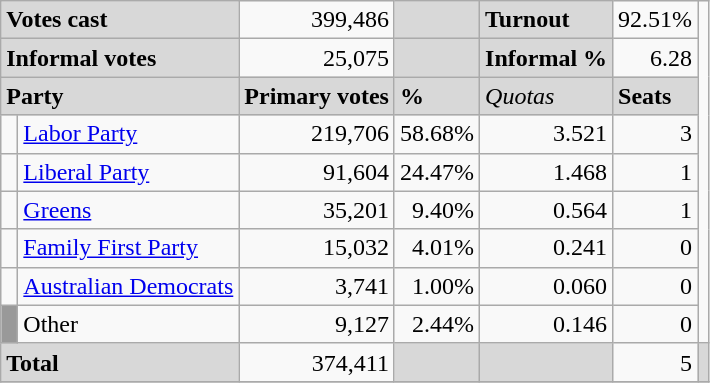<table class="wikitable">
<tr>
<td colspan=2 bgcolor="#D8D8D8"><strong>Votes cast</strong></td>
<td align="right">399,486</td>
<td width="33" bgcolor="#D8D8D8"></td>
<td bgcolor="#D8D8D8" width="67"><strong>Turnout</strong></td>
<td align="right">92.51%</td>
</tr>
<tr>
<td colspan="2" bgcolor="#D8D8D8"><strong>Informal votes</strong></td>
<td align="right">25,075</td>
<td width="33" bgcolor="#D8D8D8"></td>
<td bgcolor="#D8D8D8"><strong>Informal %</strong></td>
<td align="right">6.28</td>
</tr>
<tr>
<td colspan="2" bgcolor="#D8D8D8"><strong>Party</strong></td>
<td bgcolor="#D8D8D8"><strong>Primary votes</strong></td>
<td bgcolor="#D8D8D8"><strong>%</strong></td>
<td bgcolor="#D8D8D8"><em>Quotas</em></td>
<td bgcolor="#D8D8D8"><strong>Seats</strong></td>
</tr>
<tr>
<td> </td>
<td><a href='#'>Labor Party</a></td>
<td align="right">219,706</td>
<td align="right">58.68%</td>
<td align="right">3.521</td>
<td align="right">3</td>
</tr>
<tr>
<td> </td>
<td><a href='#'>Liberal Party</a></td>
<td align="right">91,604</td>
<td align="right">24.47%</td>
<td align="right">1.468</td>
<td align="right">1</td>
</tr>
<tr>
<td> </td>
<td><a href='#'>Greens</a></td>
<td align="right">35,201</td>
<td align="right">9.40%</td>
<td align="right">0.564</td>
<td align="right">1</td>
</tr>
<tr>
<td> </td>
<td><a href='#'>Family First Party</a></td>
<td align="right">15,032</td>
<td align="right">4.01%</td>
<td align="right">0.241</td>
<td align="right">0</td>
</tr>
<tr>
<td> </td>
<td><a href='#'>Australian Democrats</a></td>
<td align="right">3,741</td>
<td align="right">1.00%</td>
<td align="right">0.060</td>
<td align="right">0</td>
</tr>
<tr>
<td bgcolor="#999999"> </td>
<td>Other</td>
<td align="right">9,127</td>
<td align="right">2.44%</td>
<td align="right">0.146</td>
<td align="right">0</td>
</tr>
<tr>
<td colspan="2" bgcolor="#D8D8D8"><strong>Total</strong></td>
<td align="right">374,411</td>
<td bgcolor="#D8D8D8"></td>
<td bgcolor="#D8D8D8"></td>
<td align="right">5</td>
<td bgcolor="#D8D8D8"></td>
</tr>
<tr>
</tr>
</table>
